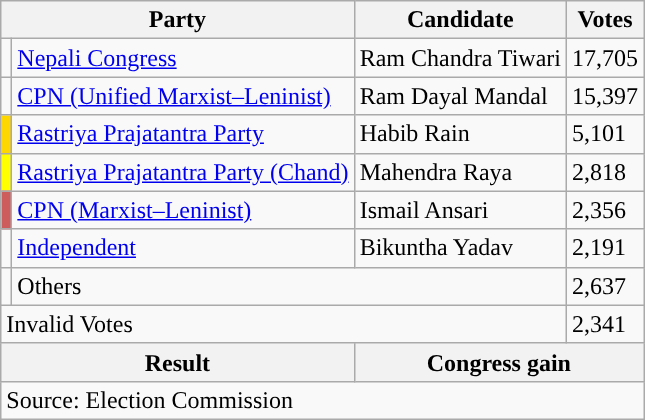<table class="wikitable">
<tr>
<th colspan="2">Party</th>
<th>Candidate</th>
<th>Votes</th>
</tr>
<tr>
<td style="background-color:"></td>
<td><a href='#'>Nepali Congress</a></td>
<td>Ram Chandra Tiwari</td>
<td>17,705</td>
</tr>
<tr>
<td style="background-color:"></td>
<td><a href='#'>CPN (Unified Marxist–Leninist)</a></td>
<td>Ram Dayal Mandal</td>
<td>15,397</td>
</tr>
<tr>
<td style="background-color:gold"></td>
<td><a href='#'>Rastriya Prajatantra Party</a></td>
<td>Habib Rain</td>
<td>5,101</td>
</tr>
<tr>
<td style="background-color:yellow"></td>
<td><a href='#'>Rastriya Prajatantra Party (Chand)</a></td>
<td>Mahendra Raya</td>
<td>2,818</td>
</tr>
<tr>
<td style="background-color:indianred"></td>
<td><a href='#'>CPN (Marxist–Leninist)</a></td>
<td>Ismail Ansari</td>
<td>2,356</td>
</tr>
<tr>
<td style="background-color:"></td>
<td><a href='#'>Independent</a></td>
<td>Bikuntha Yadav</td>
<td>2,191</td>
</tr>
<tr>
<td></td>
<td colspan="2">Others</td>
<td>2,637</td>
</tr>
<tr>
<td colspan="3">Invalid Votes</td>
<td>2,341</td>
</tr>
<tr>
<th colspan="2">Result</th>
<th colspan="2">Congress gain</th>
</tr>
<tr>
<td colspan="4">Source: Election Commission</td>
</tr>
</table>
